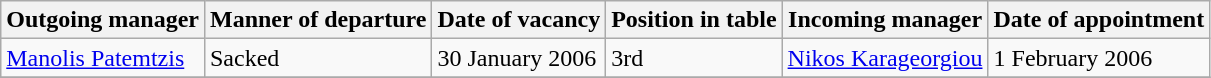<table class="wikitable">
<tr>
<th>Outgoing manager</th>
<th>Manner of departure</th>
<th>Date of vacancy</th>
<th>Position in table</th>
<th>Incoming manager</th>
<th>Date of appointment</th>
</tr>
<tr>
<td> <a href='#'>Manolis Patemtzis</a></td>
<td>Sacked</td>
<td>30 January 2006</td>
<td>3rd</td>
<td> <a href='#'>Nikos Karageorgiou</a></td>
<td>1 February 2006</td>
</tr>
<tr>
</tr>
</table>
